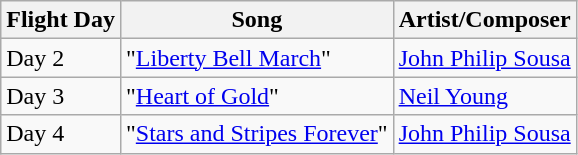<table class="wikitable">
<tr>
<th>Flight Day</th>
<th>Song</th>
<th>Artist/Composer</th>
</tr>
<tr>
<td>Day 2</td>
<td>"<a href='#'>Liberty Bell March</a>"</td>
<td><a href='#'>John Philip Sousa</a></td>
</tr>
<tr>
<td>Day 3</td>
<td>"<a href='#'>Heart of Gold</a>"</td>
<td><a href='#'>Neil Young</a></td>
</tr>
<tr>
<td>Day 4</td>
<td>"<a href='#'>Stars and Stripes Forever</a>"</td>
<td><a href='#'>John Philip Sousa</a></td>
</tr>
</table>
